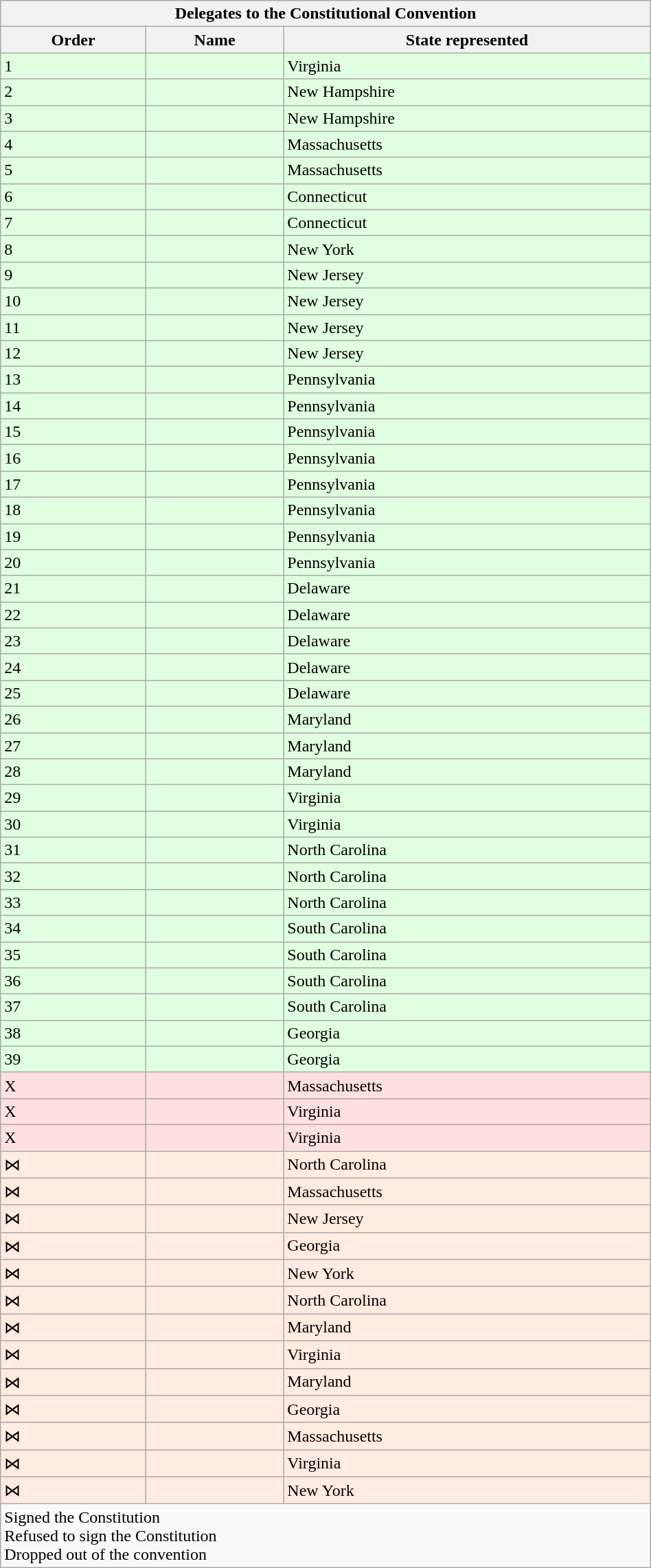<table class="wikitable plainrowheaders sortable collapsible collapsed" style="min-width:50%; margin:auto">
<tr>
<th colspan=3>Delegates to the Constitutional Convention</th>
</tr>
<tr>
<th scope="col">Order</th>
<th scope="col">Name</th>
<th scope="col">State represented</th>
</tr>
<tr>
<td bgcolor="#e0ffe0">1</td>
<td bgcolor="#e0ffe0"></td>
<td bgcolor="#e0ffe0">Virginia</td>
</tr>
<tr>
<td bgcolor="#e0ffe0">2</td>
<td bgcolor="#e0ffe0"></td>
<td bgcolor="#e0ffe0">New Hampshire</td>
</tr>
<tr>
<td bgcolor="#e0ffe0">3</td>
<td bgcolor="#e0ffe0"></td>
<td bgcolor="#e0ffe0">New Hampshire</td>
</tr>
<tr>
<td bgcolor="#e0ffe0">4</td>
<td bgcolor="#e0ffe0"></td>
<td bgcolor="#e0ffe0">Massachusetts</td>
</tr>
<tr>
<td bgcolor="#e0ffe0">5</td>
<td bgcolor="#e0ffe0"></td>
<td bgcolor="#e0ffe0">Massachusetts</td>
</tr>
<tr>
<td bgcolor="#e0ffe0">6</td>
<td bgcolor="#e0ffe0"></td>
<td bgcolor="#e0ffe0">Connecticut</td>
</tr>
<tr>
<td bgcolor="#e0ffe0">7</td>
<td bgcolor="#e0ffe0"></td>
<td bgcolor="#e0ffe0">Connecticut</td>
</tr>
<tr>
<td bgcolor="#e0ffe0">8</td>
<td bgcolor="#e0ffe0"></td>
<td bgcolor="#e0ffe0">New York</td>
</tr>
<tr>
<td bgcolor="#e0ffe0">9</td>
<td bgcolor="#e0ffe0"></td>
<td bgcolor="#e0ffe0">New Jersey</td>
</tr>
<tr>
<td bgcolor="#e0ffe0">10</td>
<td bgcolor="#e0ffe0"></td>
<td bgcolor="#e0ffe0">New Jersey</td>
</tr>
<tr>
<td bgcolor="#e0ffe0">11</td>
<td bgcolor="#e0ffe0"></td>
<td bgcolor="#e0ffe0">New Jersey</td>
</tr>
<tr>
<td bgcolor="#e0ffe0">12</td>
<td bgcolor="#e0ffe0"></td>
<td bgcolor="#e0ffe0">New Jersey</td>
</tr>
<tr>
<td bgcolor="#e0ffe0">13</td>
<td bgcolor="#e0ffe0"></td>
<td bgcolor="#e0ffe0">Pennsylvania</td>
</tr>
<tr>
<td bgcolor="#e0ffe0">14</td>
<td bgcolor="#e0ffe0"></td>
<td bgcolor="#e0ffe0">Pennsylvania</td>
</tr>
<tr>
<td bgcolor="#e0ffe0">15</td>
<td bgcolor="#e0ffe0"></td>
<td bgcolor="#e0ffe0">Pennsylvania</td>
</tr>
<tr>
<td bgcolor="#e0ffe0">16</td>
<td bgcolor="#e0ffe0"></td>
<td bgcolor="#e0ffe0">Pennsylvania</td>
</tr>
<tr>
<td bgcolor="#e0ffe0">17</td>
<td bgcolor="#e0ffe0"></td>
<td bgcolor="#e0ffe0">Pennsylvania</td>
</tr>
<tr>
<td bgcolor="#e0ffe0">18</td>
<td bgcolor="#e0ffe0"></td>
<td bgcolor="#e0ffe0">Pennsylvania</td>
</tr>
<tr>
<td bgcolor="#e0ffe0">19</td>
<td bgcolor="#e0ffe0"></td>
<td bgcolor="#e0ffe0">Pennsylvania</td>
</tr>
<tr>
<td bgcolor="#e0ffe0">20</td>
<td bgcolor="#e0ffe0"></td>
<td bgcolor="#e0ffe0">Pennsylvania</td>
</tr>
<tr>
<td bgcolor="#e0ffe0">21</td>
<td bgcolor="#e0ffe0"></td>
<td bgcolor="#e0ffe0">Delaware</td>
</tr>
<tr>
<td bgcolor="#e0ffe0">22</td>
<td bgcolor="#e0ffe0"></td>
<td bgcolor="#e0ffe0">Delaware</td>
</tr>
<tr>
<td bgcolor="#e0ffe0">23</td>
<td bgcolor="#e0ffe0"></td>
<td bgcolor="#e0ffe0">Delaware</td>
</tr>
<tr>
<td bgcolor="#e0ffe0">24</td>
<td bgcolor="#e0ffe0"></td>
<td bgcolor="#e0ffe0">Delaware</td>
</tr>
<tr>
<td bgcolor="#e0ffe0">25</td>
<td bgcolor="#e0ffe0"></td>
<td bgcolor="#e0ffe0">Delaware</td>
</tr>
<tr>
<td bgcolor="#e0ffe0">26</td>
<td bgcolor="#e0ffe0"></td>
<td bgcolor="#e0ffe0">Maryland</td>
</tr>
<tr>
<td bgcolor="#e0ffe0">27</td>
<td bgcolor="#e0ffe0"></td>
<td bgcolor="#e0ffe0">Maryland</td>
</tr>
<tr>
<td bgcolor="#e0ffe0">28</td>
<td bgcolor="#e0ffe0"></td>
<td bgcolor="#e0ffe0">Maryland</td>
</tr>
<tr>
<td bgcolor="#e0ffe0">29</td>
<td bgcolor="#e0ffe0"></td>
<td bgcolor="#e0ffe0">Virginia</td>
</tr>
<tr>
<td bgcolor="#e0ffe0">30</td>
<td bgcolor="#e0ffe0"></td>
<td bgcolor="#e0ffe0">Virginia</td>
</tr>
<tr>
<td bgcolor="#e0ffe0">31</td>
<td bgcolor="#e0ffe0"></td>
<td bgcolor="#e0ffe0">North Carolina</td>
</tr>
<tr>
<td bgcolor="#e0ffe0">32</td>
<td bgcolor="#e0ffe0"></td>
<td bgcolor="#e0ffe0">North Carolina</td>
</tr>
<tr>
<td bgcolor="#e0ffe0">33</td>
<td bgcolor="#e0ffe0"></td>
<td bgcolor="#e0ffe0">North Carolina</td>
</tr>
<tr>
<td bgcolor="#e0ffe0">34</td>
<td bgcolor="#e0ffe0"></td>
<td bgcolor="#e0ffe0">South Carolina</td>
</tr>
<tr>
<td bgcolor="#e0ffe0">35</td>
<td bgcolor="#e0ffe0"></td>
<td bgcolor="#e0ffe0">South Carolina</td>
</tr>
<tr>
<td bgcolor="#e0ffe0">36</td>
<td bgcolor="#e0ffe0"></td>
<td bgcolor="#e0ffe0">South Carolina</td>
</tr>
<tr>
<td bgcolor="#e0ffe0">37</td>
<td bgcolor="#e0ffe0"></td>
<td bgcolor="#e0ffe0">South Carolina</td>
</tr>
<tr>
<td bgcolor="#e0ffe0">38</td>
<td bgcolor="#e0ffe0"></td>
<td bgcolor="#e0ffe0">Georgia</td>
</tr>
<tr>
<td bgcolor="#e0ffe0">39</td>
<td bgcolor="#e0ffe0"></td>
<td bgcolor="#e0ffe0">Georgia</td>
</tr>
<tr>
<td bgcolor="#ffe0e0">Χ</td>
<td bgcolor="#ffe0e0"></td>
<td bgcolor="#ffe0e0">Massachusetts</td>
</tr>
<tr>
<td bgcolor="#ffe0e0">Χ</td>
<td bgcolor="#ffe0e0"></td>
<td bgcolor="#ffe0e0">Virginia</td>
</tr>
<tr>
<td bgcolor="#ffe0e0">Χ</td>
<td bgcolor="#ffe0e0"></td>
<td bgcolor="#ffe0e0">Virginia</td>
</tr>
<tr>
<td bgcolor="#ffebe0">⋈</td>
<td bgcolor="#ffebe0"></td>
<td bgcolor="#ffebe0">North Carolina</td>
</tr>
<tr>
<td bgcolor="#ffebe0">⋈</td>
<td bgcolor="#ffebe0"></td>
<td bgcolor="#ffebe0">Massachusetts</td>
</tr>
<tr>
<td bgcolor="#ffebe0">⋈</td>
<td bgcolor="#ffebe0"></td>
<td bgcolor="#ffebe0">New Jersey</td>
</tr>
<tr>
<td bgcolor="#ffebe0">⋈</td>
<td bgcolor="#ffebe0"></td>
<td bgcolor="#ffebe0">Georgia</td>
</tr>
<tr>
<td bgcolor="#ffebe0">⋈</td>
<td bgcolor="#ffebe0"></td>
<td bgcolor="#ffebe0">New York</td>
</tr>
<tr>
<td bgcolor="#ffebe0">⋈</td>
<td bgcolor="#ffebe0"></td>
<td bgcolor="#ffebe0">North Carolina</td>
</tr>
<tr>
<td bgcolor="#ffebe0">⋈</td>
<td bgcolor="#ffebe0"></td>
<td bgcolor="#ffebe0">Maryland</td>
</tr>
<tr>
<td bgcolor="#ffebe0">⋈</td>
<td bgcolor="#ffebe0"></td>
<td bgcolor="#ffebe0">Virginia</td>
</tr>
<tr>
<td bgcolor="#ffebe0">⋈</td>
<td bgcolor="#ffebe0"></td>
<td bgcolor="#ffebe0">Maryland</td>
</tr>
<tr>
<td bgcolor="#ffebe0">⋈</td>
<td bgcolor="#ffebe0"></td>
<td bgcolor="#ffebe0">Georgia</td>
</tr>
<tr>
<td bgcolor="#ffebe0">⋈</td>
<td bgcolor="#ffebe0"></td>
<td bgcolor="#ffebe0">Massachusetts</td>
</tr>
<tr>
<td bgcolor="#ffebe0">⋈</td>
<td bgcolor="#ffebe0"></td>
<td bgcolor="#ffebe0">Virginia</td>
</tr>
<tr>
<td bgcolor="#ffebe0">⋈</td>
<td bgcolor="#ffebe0"></td>
<td bgcolor="#ffebe0">New York</td>
</tr>
<tr class="sortbottom">
<td colspan="3"> Signed the Constitution<br> Refused to sign the Constitution<br> Dropped out of the convention</td>
</tr>
</table>
